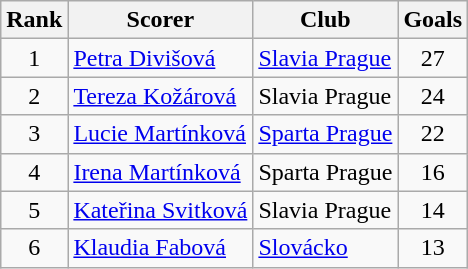<table class="wikitable" style="text-align:center">
<tr>
<th>Rank</th>
<th>Scorer</th>
<th>Club</th>
<th>Goals</th>
</tr>
<tr>
<td>1</td>
<td align="left"> <a href='#'>Petra Divišová</a></td>
<td align="left"><a href='#'>Slavia Prague</a></td>
<td>27</td>
</tr>
<tr>
<td>2</td>
<td align="left"> <a href='#'>Tereza Kožárová</a></td>
<td align="left">Slavia Prague</td>
<td>24</td>
</tr>
<tr>
<td>3</td>
<td align="left"> <a href='#'>Lucie Martínková</a></td>
<td align="left"><a href='#'>Sparta Prague</a></td>
<td>22</td>
</tr>
<tr>
<td>4</td>
<td align="left"> <a href='#'>Irena Martínková</a></td>
<td align="left">Sparta Prague</td>
<td>16</td>
</tr>
<tr>
<td>5</td>
<td align="left"> <a href='#'>Kateřina Svitková</a></td>
<td align="left">Slavia Prague</td>
<td>14</td>
</tr>
<tr>
<td>6</td>
<td align="left"> <a href='#'>Klaudia Fabová</a></td>
<td align="left"><a href='#'>Slovácko</a></td>
<td>13</td>
</tr>
</table>
